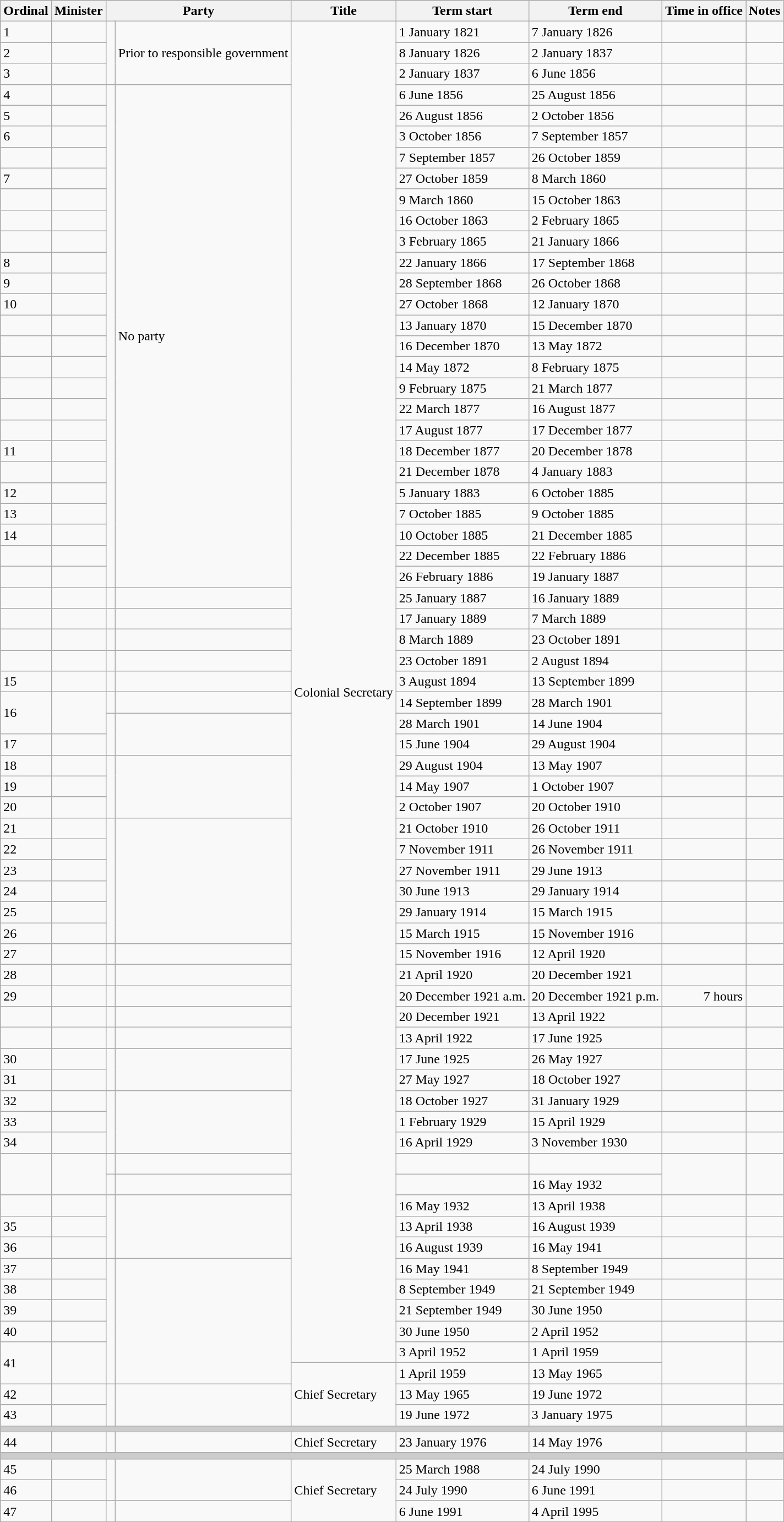<table class="wikitable sortable">
<tr>
<th>Ordinal</th>
<th>Minister</th>
<th colspan="2">Party</th>
<th>Title</th>
<th>Term start</th>
<th>Term end</th>
<th>Time in office</th>
<th class="unsortable">Notes</th>
</tr>
<tr>
<td>1</td>
<td></td>
<td rowspan="3"></td>
<td rowspan="3">Prior to responsible government</td>
<td rowspan="64">Colonial Secretary</td>
<td>1 January 1821</td>
<td>7 January 1826</td>
<td align=right></td>
<td></td>
</tr>
<tr>
<td>2</td>
<td></td>
<td>8 January 1826</td>
<td>2 January 1837</td>
<td align=right></td>
<td></td>
</tr>
<tr>
<td>3</td>
<td></td>
<td>2 January 1837</td>
<td>6 June 1856</td>
<td align=right></td>
<td></td>
</tr>
<tr>
<td>4</td>
<td></td>
<td rowspan="24"></td>
<td rowspan="24">No party</td>
<td>6 June 1856</td>
<td>25 August 1856</td>
<td align=right></td>
<td></td>
</tr>
<tr>
<td>5</td>
<td></td>
<td>26 August 1856</td>
<td>2 October 1856</td>
<td align=right></td>
<td></td>
</tr>
<tr>
<td>6</td>
<td></td>
<td>3 October 1856</td>
<td>7 September 1857</td>
<td align=right></td>
<td></td>
</tr>
<tr>
<td></td>
<td></td>
<td>7 September 1857</td>
<td>26 October 1859</td>
<td align=right></td>
<td></td>
</tr>
<tr>
<td>7</td>
<td></td>
<td>27 October 1859</td>
<td>8 March 1860</td>
<td align=right></td>
<td></td>
</tr>
<tr>
<td></td>
<td></td>
<td>9 March 1860</td>
<td>15 October 1863</td>
<td align=right></td>
<td></td>
</tr>
<tr>
<td></td>
<td></td>
<td>16 October 1863</td>
<td>2 February 1865</td>
<td align=right></td>
<td></td>
</tr>
<tr>
<td></td>
<td></td>
<td>3 February 1865</td>
<td>21 January 1866</td>
<td align=right></td>
<td></td>
</tr>
<tr>
<td>8</td>
<td></td>
<td>22 January 1866</td>
<td>17 September 1868</td>
<td align=right></td>
<td></td>
</tr>
<tr>
<td>9</td>
<td></td>
<td>28 September 1868</td>
<td>26 October 1868</td>
<td align=right></td>
<td></td>
</tr>
<tr>
<td>10</td>
<td></td>
<td>27 October 1868</td>
<td>12 January 1870</td>
<td align=right></td>
<td></td>
</tr>
<tr>
<td></td>
<td></td>
<td>13 January 1870</td>
<td>15 December 1870</td>
<td align=right></td>
<td></td>
</tr>
<tr>
<td></td>
<td></td>
<td>16 December 1870</td>
<td>13 May 1872</td>
<td align=right></td>
<td></td>
</tr>
<tr>
<td></td>
<td></td>
<td>14 May 1872</td>
<td>8 February 1875</td>
<td align=right></td>
<td></td>
</tr>
<tr>
<td></td>
<td></td>
<td>9 February 1875</td>
<td>21 March 1877</td>
<td align=right></td>
<td></td>
</tr>
<tr>
<td></td>
<td></td>
<td>22 March 1877</td>
<td>16 August 1877</td>
<td align=right></td>
<td></td>
</tr>
<tr>
<td></td>
<td></td>
<td>17 August 1877</td>
<td>17 December 1877</td>
<td align=right></td>
<td></td>
</tr>
<tr>
<td>11</td>
<td></td>
<td>18 December 1877</td>
<td>20 December 1878</td>
<td align=right></td>
<td></td>
</tr>
<tr>
<td></td>
<td></td>
<td>21 December 1878</td>
<td>4 January 1883</td>
<td align=right></td>
<td></td>
</tr>
<tr>
<td>12</td>
<td></td>
<td>5 January 1883</td>
<td>6 October 1885</td>
<td align=right></td>
<td></td>
</tr>
<tr>
<td>13</td>
<td></td>
<td>7 October 1885</td>
<td>9 October 1885</td>
<td align=right></td>
<td></td>
</tr>
<tr>
<td>14</td>
<td></td>
<td>10 October 1885</td>
<td>21 December 1885</td>
<td align=right></td>
<td></td>
</tr>
<tr>
<td></td>
<td></td>
<td>22 December 1885</td>
<td>22 February 1886</td>
<td align=right></td>
<td></td>
</tr>
<tr>
<td></td>
<td></td>
<td>26 February 1886</td>
<td>19 January 1887</td>
<td align=right></td>
<td></td>
</tr>
<tr>
<td></td>
<td></td>
<td> </td>
<td></td>
<td>25 January 1887</td>
<td>16 January 1889</td>
<td align=right></td>
<td></td>
</tr>
<tr>
<td></td>
<td></td>
<td> </td>
<td></td>
<td>17 January 1889</td>
<td>7 March 1889</td>
<td align=right></td>
<td></td>
</tr>
<tr>
<td></td>
<td></td>
<td> </td>
<td></td>
<td>8 March 1889</td>
<td>23 October 1891</td>
<td align=right></td>
<td></td>
</tr>
<tr>
<td></td>
<td></td>
<td> </td>
<td></td>
<td>23 October 1891</td>
<td>2 August 1894</td>
<td align=right></td>
<td></td>
</tr>
<tr>
<td>15</td>
<td></td>
<td> </td>
<td></td>
<td>3 August 1894</td>
<td>13 September 1899</td>
<td align=right></td>
<td></td>
</tr>
<tr>
<td rowspan="2">16</td>
<td rowspan="2"></td>
<td> </td>
<td></td>
<td>14 September 1899</td>
<td>28 March 1901</td>
<td rowspan="2"align=right></td>
<td rowspan="2"></td>
</tr>
<tr>
<td rowspan="2" > </td>
<td rowspan="2"></td>
<td>28 March 1901</td>
<td>14 June 1904</td>
</tr>
<tr>
<td>17</td>
<td></td>
<td>15 June 1904</td>
<td>29 August 1904</td>
<td align=right></td>
<td></td>
</tr>
<tr>
<td>18</td>
<td></td>
<td rowspan="3" > </td>
<td rowspan="3"></td>
<td>29 August 1904</td>
<td>13 May 1907</td>
<td align=right></td>
<td></td>
</tr>
<tr>
<td>19</td>
<td></td>
<td>14 May 1907</td>
<td>1 October 1907</td>
<td align=right></td>
<td></td>
</tr>
<tr>
<td>20</td>
<td></td>
<td>2 October 1907</td>
<td>20 October 1910</td>
<td align=right></td>
<td></td>
</tr>
<tr>
<td>21</td>
<td></td>
<td rowspan="6" > </td>
<td rowspan="6"></td>
<td>21 October 1910</td>
<td>26 October 1911</td>
<td align=right></td>
<td></td>
</tr>
<tr>
<td>22</td>
<td></td>
<td>7 November 1911</td>
<td>26 November 1911</td>
<td align=right></td>
<td></td>
</tr>
<tr>
<td>23</td>
<td></td>
<td>27 November 1911</td>
<td>29 June 1913</td>
<td align=right></td>
<td></td>
</tr>
<tr>
<td>24</td>
<td></td>
<td>30 June 1913</td>
<td>29 January 1914</td>
<td align=right></td>
<td></td>
</tr>
<tr>
<td>25</td>
<td></td>
<td>29 January 1914</td>
<td>15 March 1915</td>
<td align=right></td>
<td></td>
</tr>
<tr>
<td>26</td>
<td></td>
<td>15 March 1915</td>
<td>15 November 1916</td>
<td align=right></td>
<td></td>
</tr>
<tr>
<td>27</td>
<td></td>
<td> </td>
<td></td>
<td>15 November 1916</td>
<td>12 April 1920</td>
<td align=right></td>
<td></td>
</tr>
<tr>
<td>28</td>
<td></td>
<td> </td>
<td></td>
<td>21 April 1920</td>
<td>20 December 1921</td>
<td align=right></td>
<td></td>
</tr>
<tr>
<td>29</td>
<td></td>
<td> </td>
<td></td>
<td align=center data-sort-value="20 December 1921">20 December 1921 a.m.</td>
<td align=center data-sort-value="20 December 1921">20 December 1921 p.m.</td>
<td align=right> 7 hours</td>
<td></td>
</tr>
<tr>
<td></td>
<td></td>
<td> </td>
<td></td>
<td>20 December 1921</td>
<td>13 April 1922</td>
<td align=right></td>
<td></td>
</tr>
<tr>
<td></td>
<td></td>
<td> </td>
<td></td>
<td>13 April 1922</td>
<td>17 June 1925</td>
<td align=right></td>
<td></td>
</tr>
<tr>
<td>30</td>
<td></td>
<td rowspan="2" > </td>
<td rowspan="2"></td>
<td>17 June 1925</td>
<td>26 May 1927</td>
<td align=right></td>
<td></td>
</tr>
<tr>
<td>31</td>
<td></td>
<td>27 May 1927</td>
<td>18 October 1927</td>
<td align=right></td>
<td></td>
</tr>
<tr>
<td>32</td>
<td></td>
<td rowspan="3" > </td>
<td rowspan="3"></td>
<td>18 October 1927</td>
<td>31 January 1929</td>
<td align=right></td>
<td></td>
</tr>
<tr>
<td>33</td>
<td></td>
<td>1 February 1929</td>
<td>15 April 1929</td>
<td align=right></td>
<td></td>
</tr>
<tr>
<td>34</td>
<td></td>
<td>16 April 1929</td>
<td>3 November 1930</td>
<td align=right></td>
<td></td>
</tr>
<tr>
<td rowspan="2"></td>
<td rowspan="2"></td>
<td> </td>
<td></td>
<td></td>
<td></td>
<td rowspan="2" align=right></td>
<td rowspan="2"></td>
</tr>
<tr>
<td> </td>
<td></td>
<td></td>
<td>16 May 1932</td>
</tr>
<tr>
<td></td>
<td></td>
<td rowspan="3" > </td>
<td rowspan="3"></td>
<td>16 May 1932</td>
<td>13 April 1938</td>
<td align=right></td>
<td></td>
</tr>
<tr>
<td>35</td>
<td></td>
<td>13 April 1938</td>
<td>16 August 1939</td>
<td align=right></td>
<td></td>
</tr>
<tr>
<td>36</td>
<td></td>
<td>16 August 1939</td>
<td>16 May 1941</td>
<td align=right></td>
<td></td>
</tr>
<tr>
<td>37</td>
<td></td>
<td rowspan="6" > </td>
<td rowspan="6"></td>
<td>16 May 1941</td>
<td>8 September 1949</td>
<td align=right></td>
<td></td>
</tr>
<tr>
<td>38</td>
<td></td>
<td>8 September 1949</td>
<td>21 September 1949</td>
<td align=right></td>
<td></td>
</tr>
<tr>
<td>39</td>
<td></td>
<td>21 September 1949</td>
<td>30 June 1950</td>
<td align=right></td>
<td></td>
</tr>
<tr>
<td>40</td>
<td></td>
<td>30 June 1950</td>
<td>2 April 1952</td>
<td align=right></td>
<td></td>
</tr>
<tr>
<td rowspan="2">41</td>
<td rowspan="2"></td>
<td>3 April 1952</td>
<td>1 April 1959</td>
<td rowspan="2" align=right></td>
<td rowspan="2"></td>
</tr>
<tr>
<td rowspan="3">Chief Secretary</td>
<td>1 April 1959</td>
<td>13 May 1965</td>
</tr>
<tr>
<td>42</td>
<td></td>
<td rowspan="2" > </td>
<td rowspan="2"></td>
<td>13 May 1965</td>
<td>19 June 1972</td>
<td align=right></td>
<td></td>
</tr>
<tr>
<td>43</td>
<td></td>
<td>19 June 1972</td>
<td>3 January 1975</td>
<td align=right></td>
<td></td>
</tr>
<tr class="sortbottom">
<th colspan="9" style="background: #cccccc;"></th>
</tr>
<tr>
<td>44</td>
<td></td>
<td> </td>
<td></td>
<td>Chief Secretary</td>
<td>23 January 1976</td>
<td>14 May 1976</td>
<td align=right></td>
<td></td>
</tr>
<tr class="sortbottom">
<th colspan="9" style="background: #cccccc;"></th>
</tr>
<tr>
<td>45</td>
<td></td>
<td rowspan="2" > </td>
<td rowspan="2"></td>
<td rowspan="3">Chief Secretary</td>
<td>25 March 1988</td>
<td>24 July 1990</td>
<td align=right></td>
<td></td>
</tr>
<tr>
<td>46</td>
<td></td>
<td>24 July 1990</td>
<td>6 June 1991</td>
<td align=right></td>
<td></td>
</tr>
<tr>
<td>47</td>
<td></td>
<td> </td>
<td></td>
<td>6 June 1991</td>
<td>4 April 1995</td>
<td align=right></td>
<td></td>
</tr>
</table>
